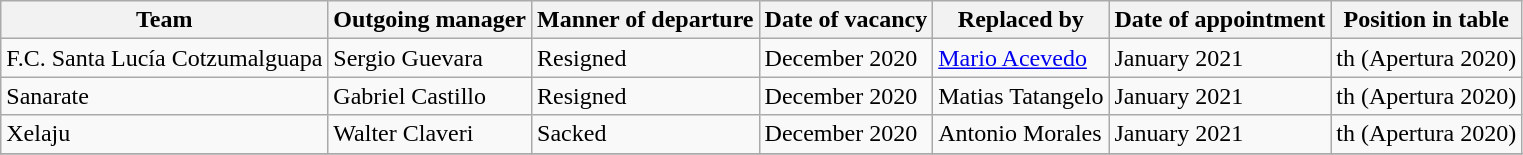<table class="wikitable">
<tr>
<th>Team</th>
<th>Outgoing manager</th>
<th>Manner of departure</th>
<th>Date of vacancy</th>
<th>Replaced by</th>
<th>Date of appointment</th>
<th>Position in table</th>
</tr>
<tr>
<td>F.C. Santa Lucía Cotzumalguapa</td>
<td> Sergio Guevara</td>
<td>Resigned</td>
<td>December 2020</td>
<td> <a href='#'>Mario Acevedo</a></td>
<td>January 2021</td>
<td>th (Apertura 2020)</td>
</tr>
<tr>
<td>Sanarate</td>
<td> Gabriel Castillo</td>
<td>Resigned</td>
<td>December 2020</td>
<td> Matias Tatangelo</td>
<td>January 2021</td>
<td>th (Apertura 2020)</td>
</tr>
<tr>
<td>Xelaju</td>
<td> Walter Claveri</td>
<td>Sacked</td>
<td>December 2020</td>
<td> Antonio Morales</td>
<td>January 2021</td>
<td>th (Apertura 2020)</td>
</tr>
<tr>
</tr>
</table>
